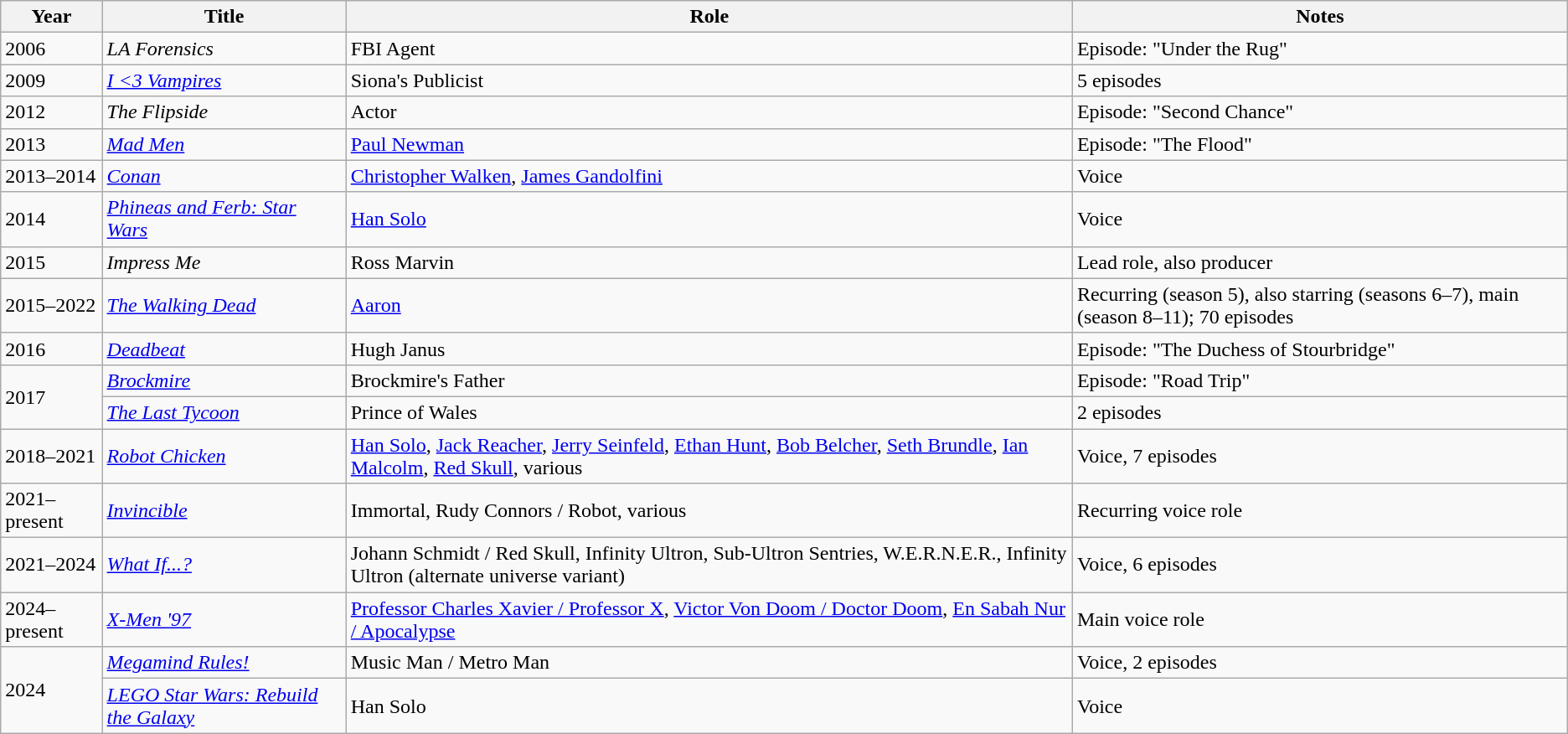<table class="wikitable sortable">
<tr>
<th>Year</th>
<th>Title</th>
<th>Role</th>
<th>Notes</th>
</tr>
<tr>
<td>2006</td>
<td><em>LA Forensics</em></td>
<td>FBI Agent</td>
<td>Episode: "Under the Rug"</td>
</tr>
<tr>
<td>2009</td>
<td><em><a href='#'>I <3 Vampires</a></em></td>
<td>Siona's Publicist</td>
<td>5 episodes</td>
</tr>
<tr>
<td>2012</td>
<td><em>The Flipside</em></td>
<td>Actor</td>
<td>Episode: "Second Chance"</td>
</tr>
<tr>
<td>2013</td>
<td><em><a href='#'>Mad Men</a></em></td>
<td><a href='#'>Paul Newman</a></td>
<td>Episode: "The Flood"</td>
</tr>
<tr>
<td>2013–2014</td>
<td><em><a href='#'>Conan</a></em></td>
<td><a href='#'>Christopher Walken</a>, <a href='#'>James Gandolfini</a></td>
<td>Voice</td>
</tr>
<tr>
<td>2014</td>
<td><em><a href='#'>Phineas and Ferb: Star Wars</a></em></td>
<td><a href='#'>Han Solo</a></td>
<td>Voice</td>
</tr>
<tr>
<td>2015</td>
<td><em>Impress Me</em></td>
<td>Ross Marvin</td>
<td>Lead role, also producer</td>
</tr>
<tr>
<td>2015–2022</td>
<td><em><a href='#'>The Walking Dead</a></em></td>
<td><a href='#'>Aaron</a></td>
<td>Recurring (season 5), also starring (seasons 6–7), main (season 8–11); 70 episodes</td>
</tr>
<tr>
<td>2016</td>
<td><em><a href='#'>Deadbeat</a></em></td>
<td>Hugh Janus</td>
<td>Episode: "The Duchess of Stourbridge"</td>
</tr>
<tr>
<td rowspan="2">2017</td>
<td><em><a href='#'>Brockmire</a></em></td>
<td>Brockmire's Father</td>
<td>Episode: "Road Trip"</td>
</tr>
<tr>
<td><em><a href='#'>The Last Tycoon</a></em></td>
<td>Prince of Wales</td>
<td>2 episodes</td>
</tr>
<tr>
<td>2018–2021</td>
<td><em><a href='#'>Robot Chicken</a></em></td>
<td><a href='#'>Han Solo</a>, <a href='#'>Jack Reacher</a>, <a href='#'>Jerry Seinfeld</a>, <a href='#'>Ethan Hunt</a>, <a href='#'>Bob Belcher</a>, <a href='#'>Seth Brundle</a>, <a href='#'>Ian Malcolm</a>, <a href='#'>Red Skull</a>, various</td>
<td>Voice, 7 episodes</td>
</tr>
<tr>
<td>2021–present</td>
<td><em><a href='#'>Invincible</a></em></td>
<td>Immortal, Rudy Connors / Robot, various</td>
<td>Recurring voice role</td>
</tr>
<tr>
<td>2021–2024</td>
<td><em><a href='#'>What If...?</a></em></td>
<td>Johann Schmidt / Red Skull, Infinity Ultron, Sub-Ultron Sentries, W.E.R.N.E.R., Infinity Ultron (alternate universe variant)</td>
<td>Voice, 6 episodes</td>
</tr>
<tr>
<td>2024–present</td>
<td><em><a href='#'>X-Men '97</a></em></td>
<td><a href='#'>Professor Charles Xavier / Professor X</a>, <a href='#'>Victor Von Doom / Doctor Doom</a>, <a href='#'>En Sabah Nur / Apocalypse</a></td>
<td>Main voice role</td>
</tr>
<tr>
<td rowspan="2">2024</td>
<td><em><a href='#'>Megamind Rules!</a></em></td>
<td>Music Man / Metro Man</td>
<td>Voice, 2 episodes</td>
</tr>
<tr>
<td><em><a href='#'>LEGO Star Wars: Rebuild the Galaxy</a></em></td>
<td>Han Solo</td>
<td>Voice</td>
</tr>
</table>
